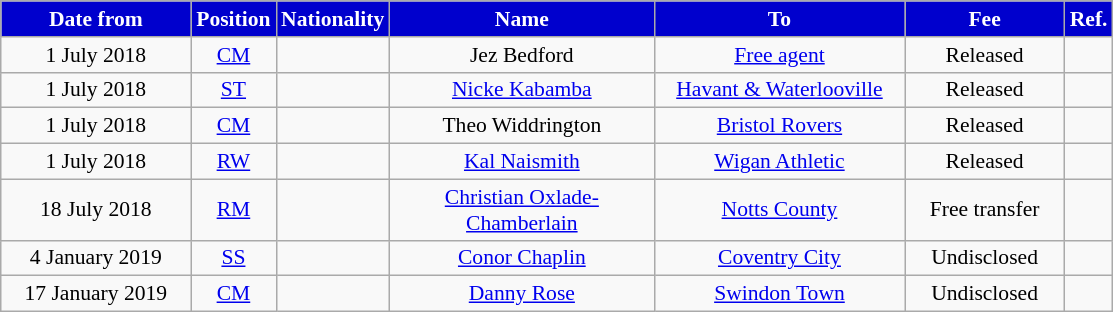<table class="wikitable"  style="text-align:center; font-size:90%; ">
<tr>
<th style="background:mediumblue; color:#FFFFFF; width:120px;">Date from</th>
<th style="background:mediumblue; color:#FFFFFF; width:50px;">Position</th>
<th style="background:mediumblue; color:#FFFFFF; width:50px;">Nationality</th>
<th style="background:mediumblue; color:#FFFFFF; width:170px;">Name</th>
<th style="background:mediumblue; color:#FFFFFF; width:160px;">To</th>
<th style="background:mediumblue; color:#FFFFFF; width:100px;">Fee</th>
<th style="background:mediumblue; color:#FFFFFF; width:25px;">Ref.</th>
</tr>
<tr>
<td>1 July 2018</td>
<td><a href='#'>CM</a></td>
<td></td>
<td>Jez Bedford</td>
<td><a href='#'>Free agent</a></td>
<td>Released</td>
<td></td>
</tr>
<tr>
<td>1 July 2018</td>
<td><a href='#'>ST</a></td>
<td></td>
<td><a href='#'>Nicke Kabamba</a></td>
<td><a href='#'>Havant & Waterlooville</a></td>
<td>Released</td>
<td></td>
</tr>
<tr>
<td>1 July 2018</td>
<td><a href='#'>CM</a></td>
<td></td>
<td>Theo Widdrington</td>
<td><a href='#'>Bristol Rovers</a></td>
<td>Released</td>
<td></td>
</tr>
<tr>
<td>1 July 2018</td>
<td><a href='#'>RW</a></td>
<td></td>
<td><a href='#'>Kal Naismith</a></td>
<td><a href='#'>Wigan Athletic</a></td>
<td>Released</td>
<td></td>
</tr>
<tr>
<td>18 July 2018</td>
<td><a href='#'>RM</a></td>
<td></td>
<td><a href='#'>Christian Oxlade-Chamberlain</a></td>
<td><a href='#'>Notts County</a></td>
<td>Free transfer</td>
<td></td>
</tr>
<tr>
<td>4 January 2019</td>
<td><a href='#'>SS</a></td>
<td></td>
<td><a href='#'>Conor Chaplin</a></td>
<td><a href='#'>Coventry City</a></td>
<td>Undisclosed</td>
<td></td>
</tr>
<tr>
<td>17 January 2019</td>
<td><a href='#'>CM</a></td>
<td></td>
<td><a href='#'>Danny Rose</a></td>
<td><a href='#'>Swindon Town</a></td>
<td>Undisclosed</td>
<td></td>
</tr>
</table>
